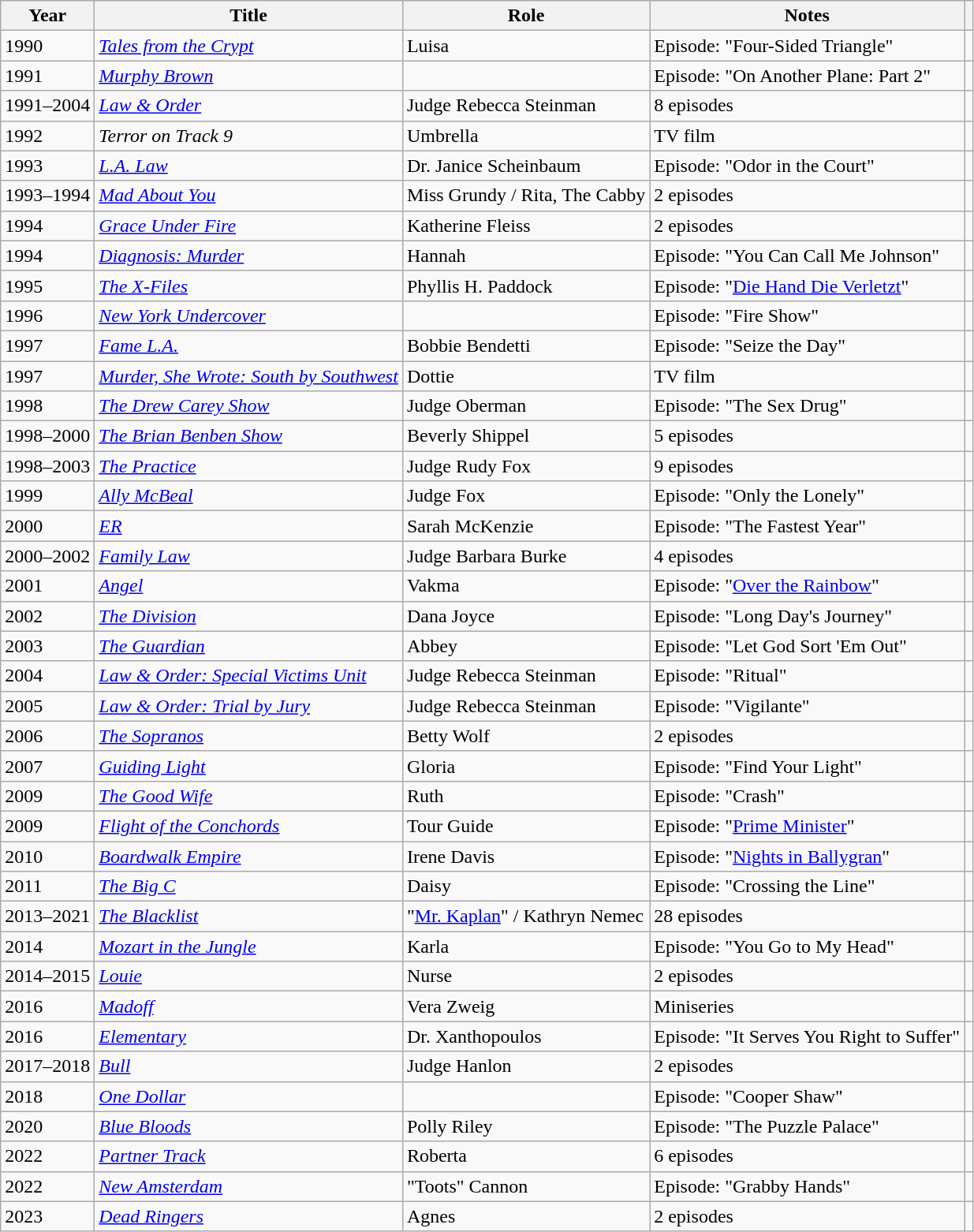<table class="wikitable">
<tr>
<th>Year</th>
<th>Title</th>
<th>Role</th>
<th>Notes</th>
<th></th>
</tr>
<tr>
<td>1990</td>
<td><em><a href='#'>Tales from the Crypt</a></em></td>
<td>Luisa</td>
<td>Episode: "Four-Sided Triangle"</td>
<td></td>
</tr>
<tr>
<td>1991</td>
<td><em><a href='#'>Murphy Brown</a></em></td>
<td></td>
<td>Episode: "On Another Plane: Part 2"</td>
<td></td>
</tr>
<tr>
<td>1991–2004</td>
<td><em><a href='#'>Law & Order</a></em></td>
<td>Judge Rebecca Steinman</td>
<td>8 episodes</td>
<td></td>
</tr>
<tr>
<td>1992</td>
<td><em>Terror on Track 9</em></td>
<td>Umbrella</td>
<td>TV film</td>
<td></td>
</tr>
<tr>
<td>1993</td>
<td><em><a href='#'>L.A. Law</a></em></td>
<td>Dr. Janice Scheinbaum</td>
<td>Episode: "Odor in the Court"</td>
<td></td>
</tr>
<tr>
<td>1993–1994</td>
<td><em><a href='#'>Mad About You</a></em></td>
<td>Miss Grundy / Rita, The Cabby</td>
<td>2 episodes</td>
<td></td>
</tr>
<tr>
<td>1994</td>
<td><em><a href='#'>Grace Under Fire</a></em></td>
<td>Katherine Fleiss</td>
<td>2 episodes</td>
<td></td>
</tr>
<tr>
<td>1994</td>
<td><em><a href='#'>Diagnosis: Murder</a></em></td>
<td>Hannah</td>
<td>Episode: "You Can Call Me Johnson"</td>
<td></td>
</tr>
<tr>
<td>1995</td>
<td><em><a href='#'>The X-Files</a></em></td>
<td>Phyllis H. Paddock</td>
<td>Episode: "<a href='#'>Die Hand Die Verletzt</a>"</td>
<td></td>
</tr>
<tr>
<td>1996</td>
<td><em><a href='#'>New York Undercover</a></em></td>
<td></td>
<td>Episode: "Fire Show"</td>
<td></td>
</tr>
<tr>
<td>1997</td>
<td><em><a href='#'>Fame L.A.</a></em></td>
<td>Bobbie Bendetti</td>
<td>Episode: "Seize the Day"</td>
<td></td>
</tr>
<tr>
<td>1997</td>
<td><em><a href='#'>Murder, She Wrote: South by Southwest</a></em></td>
<td>Dottie</td>
<td>TV film</td>
<td></td>
</tr>
<tr>
<td>1998</td>
<td><em><a href='#'>The Drew Carey Show</a></em></td>
<td>Judge Oberman</td>
<td>Episode: "The Sex Drug"</td>
<td></td>
</tr>
<tr>
<td>1998–2000</td>
<td><em><a href='#'>The Brian Benben Show</a></em></td>
<td>Beverly Shippel</td>
<td>5 episodes</td>
<td></td>
</tr>
<tr>
<td>1998–2003</td>
<td><em><a href='#'>The Practice</a></em></td>
<td>Judge Rudy Fox</td>
<td>9 episodes</td>
<td></td>
</tr>
<tr>
<td>1999</td>
<td><em><a href='#'>Ally McBeal</a></em></td>
<td>Judge Fox</td>
<td>Episode: "Only the Lonely"</td>
<td></td>
</tr>
<tr>
<td>2000</td>
<td><em><a href='#'>ER</a></em></td>
<td>Sarah McKenzie</td>
<td>Episode: "The Fastest Year"</td>
<td></td>
</tr>
<tr>
<td>2000–2002</td>
<td><em><a href='#'>Family Law</a></em></td>
<td>Judge Barbara Burke</td>
<td>4 episodes</td>
<td></td>
</tr>
<tr>
<td>2001</td>
<td><em><a href='#'>Angel</a></em></td>
<td>Vakma</td>
<td>Episode: "<a href='#'>Over the Rainbow</a>"</td>
<td></td>
</tr>
<tr>
<td>2002</td>
<td><em><a href='#'>The Division</a></em></td>
<td>Dana Joyce</td>
<td>Episode: "Long Day's Journey"</td>
<td></td>
</tr>
<tr>
<td>2003</td>
<td><em><a href='#'>The Guardian</a></em></td>
<td>Abbey</td>
<td>Episode: "Let God Sort 'Em Out"</td>
<td></td>
</tr>
<tr>
<td>2004</td>
<td><em><a href='#'>Law & Order: Special Victims Unit</a></em></td>
<td>Judge Rebecca Steinman</td>
<td>Episode: "Ritual"</td>
<td></td>
</tr>
<tr>
<td>2005</td>
<td><em><a href='#'>Law & Order: Trial by Jury</a></em></td>
<td>Judge Rebecca Steinman</td>
<td>Episode: "Vigilante"</td>
<td></td>
</tr>
<tr>
<td>2006</td>
<td><em><a href='#'>The Sopranos</a></em></td>
<td>Betty Wolf</td>
<td>2 episodes</td>
<td></td>
</tr>
<tr>
<td>2007</td>
<td><em><a href='#'>Guiding Light</a></em></td>
<td>Gloria</td>
<td>Episode: "Find Your Light"</td>
<td></td>
</tr>
<tr>
<td>2009</td>
<td><em><a href='#'>The Good Wife</a></em></td>
<td>Ruth</td>
<td>Episode: "Crash"</td>
<td></td>
</tr>
<tr>
<td>2009</td>
<td><em><a href='#'>Flight of the Conchords</a></em></td>
<td>Tour Guide</td>
<td>Episode: "<a href='#'>Prime Minister</a>"</td>
<td></td>
</tr>
<tr>
<td>2010</td>
<td><em><a href='#'>Boardwalk Empire</a></em></td>
<td>Irene Davis</td>
<td>Episode: "<a href='#'>Nights in Ballygran</a>"</td>
<td></td>
</tr>
<tr>
<td>2011</td>
<td><em><a href='#'>The Big C</a></em></td>
<td>Daisy</td>
<td>Episode: "Crossing the Line"</td>
<td></td>
</tr>
<tr>
<td>2013–2021</td>
<td><em><a href='#'>The Blacklist</a></em></td>
<td>"<a href='#'>Mr. Kaplan</a>" / Kathryn Nemec</td>
<td>28 episodes</td>
<td></td>
</tr>
<tr>
<td>2014</td>
<td><em><a href='#'>Mozart in the Jungle</a></em></td>
<td>Karla</td>
<td>Episode: "You Go to My Head"</td>
<td></td>
</tr>
<tr>
<td>2014–2015</td>
<td><em><a href='#'>Louie</a></em></td>
<td>Nurse</td>
<td>2 episodes</td>
<td></td>
</tr>
<tr>
<td>2016</td>
<td><em><a href='#'>Madoff</a></em></td>
<td>Vera Zweig</td>
<td>Miniseries</td>
<td></td>
</tr>
<tr>
<td>2016</td>
<td><em><a href='#'>Elementary</a></em></td>
<td>Dr. Xanthopoulos</td>
<td>Episode: "It Serves You Right to Suffer"</td>
<td></td>
</tr>
<tr>
<td>2017–2018</td>
<td><em><a href='#'>Bull</a></em></td>
<td>Judge Hanlon</td>
<td>2 episodes</td>
<td></td>
</tr>
<tr>
<td>2018</td>
<td><em><a href='#'>One Dollar</a></em></td>
<td></td>
<td>Episode: "Cooper Shaw"</td>
<td></td>
</tr>
<tr>
<td>2020</td>
<td><em><a href='#'>Blue Bloods</a></em></td>
<td>Polly Riley</td>
<td>Episode: "The Puzzle Palace"</td>
<td></td>
</tr>
<tr>
<td>2022</td>
<td><em><a href='#'>Partner Track</a></em></td>
<td>Roberta</td>
<td>6 episodes</td>
<td></td>
</tr>
<tr>
<td>2022</td>
<td><em><a href='#'>New Amsterdam</a></em></td>
<td>"Toots" Cannon</td>
<td>Episode: "Grabby Hands"</td>
<td></td>
</tr>
<tr>
<td>2023</td>
<td><em><a href='#'>Dead Ringers</a></em></td>
<td>Agnes</td>
<td>2 episodes</td>
</tr>
</table>
